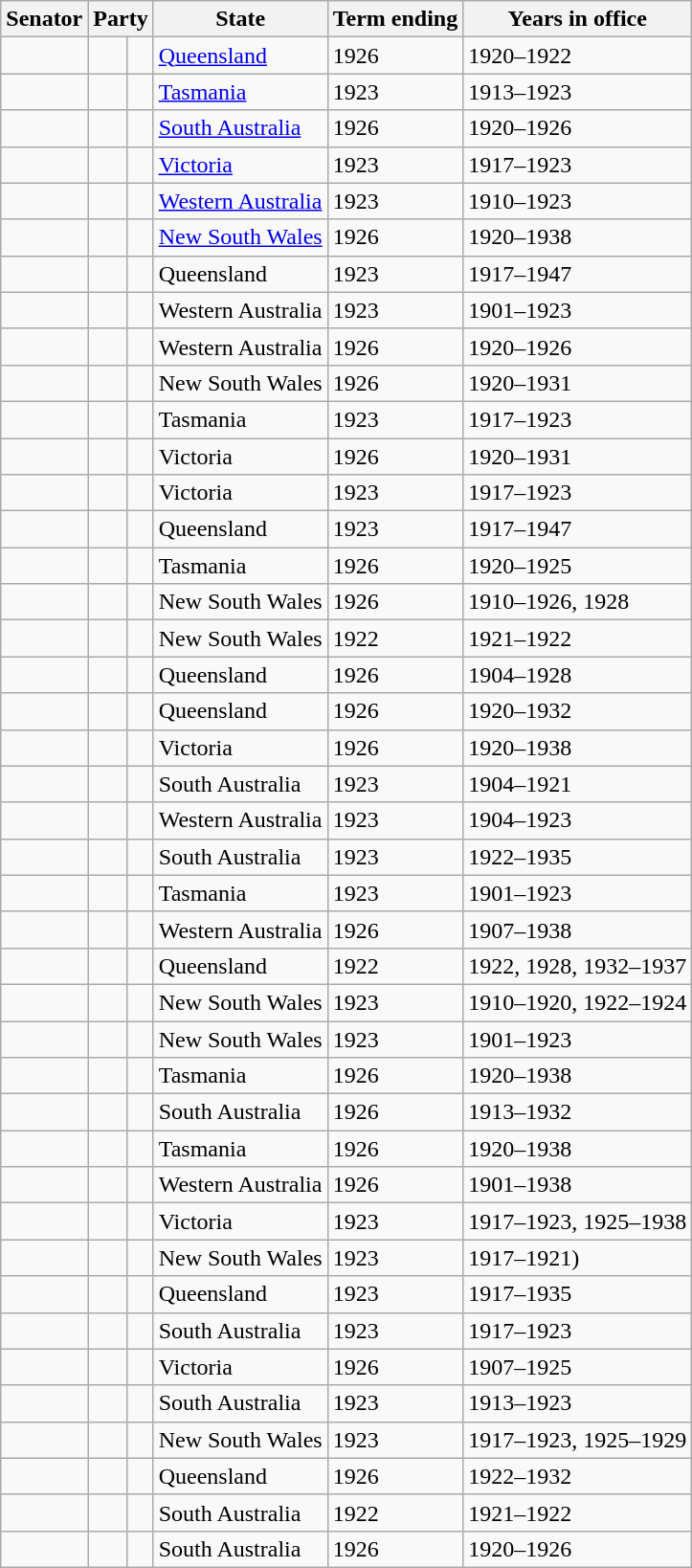<table class="wikitable sortable">
<tr>
<th>Senator</th>
<th colspan=2>Party</th>
<th>State</th>
<th>Term ending</th>
<th>Years in office</th>
</tr>
<tr>
<td> </td>
<td> </td>
<td></td>
<td><a href='#'>Queensland</a></td>
<td>1926</td>
<td>1920–1922</td>
</tr>
<tr>
<td></td>
<td> </td>
<td></td>
<td><a href='#'>Tasmania</a></td>
<td>1923</td>
<td>1913–1923</td>
</tr>
<tr>
<td></td>
<td> </td>
<td></td>
<td><a href='#'>South Australia</a></td>
<td>1926</td>
<td>1920–1926</td>
</tr>
<tr>
<td></td>
<td> </td>
<td></td>
<td><a href='#'>Victoria</a></td>
<td>1923</td>
<td>1917–1923</td>
</tr>
<tr>
<td></td>
<td> </td>
<td></td>
<td><a href='#'>Western Australia</a></td>
<td>1923</td>
<td>1910–1923</td>
</tr>
<tr>
<td></td>
<td> </td>
<td></td>
<td><a href='#'>New South Wales</a></td>
<td>1926</td>
<td>1920–1938</td>
</tr>
<tr>
<td></td>
<td> </td>
<td></td>
<td>Queensland</td>
<td>1923</td>
<td>1917–1947</td>
</tr>
<tr>
<td></td>
<td> </td>
<td></td>
<td>Western Australia</td>
<td>1923</td>
<td>1901–1923</td>
</tr>
<tr>
<td></td>
<td> </td>
<td></td>
<td>Western Australia</td>
<td>1926</td>
<td>1920–1926</td>
</tr>
<tr>
<td></td>
<td> </td>
<td></td>
<td>New South Wales</td>
<td>1926</td>
<td>1920–1931</td>
</tr>
<tr>
<td></td>
<td> </td>
<td></td>
<td>Tasmania</td>
<td>1923</td>
<td>1917–1923</td>
</tr>
<tr>
<td></td>
<td> </td>
<td></td>
<td>Victoria</td>
<td>1926</td>
<td>1920–1931</td>
</tr>
<tr>
<td></td>
<td> </td>
<td></td>
<td>Victoria</td>
<td>1923</td>
<td>1917–1923</td>
</tr>
<tr>
<td></td>
<td> </td>
<td></td>
<td>Queensland</td>
<td>1923</td>
<td>1917–1947</td>
</tr>
<tr>
<td></td>
<td> </td>
<td></td>
<td>Tasmania</td>
<td>1926</td>
<td>1920–1925</td>
</tr>
<tr>
<td></td>
<td> </td>
<td></td>
<td>New South Wales</td>
<td>1926</td>
<td>1910–1926, 1928</td>
</tr>
<tr>
<td> </td>
<td> </td>
<td></td>
<td>New South Wales</td>
<td>1922 </td>
<td>1921–1922</td>
</tr>
<tr>
<td></td>
<td> </td>
<td></td>
<td>Queensland</td>
<td>1926</td>
<td>1904–1928</td>
</tr>
<tr>
<td></td>
<td> </td>
<td></td>
<td>Queensland</td>
<td>1926</td>
<td>1920–1932</td>
</tr>
<tr>
<td></td>
<td> </td>
<td></td>
<td>Victoria</td>
<td>1926</td>
<td>1920–1938</td>
</tr>
<tr>
<td> </td>
<td> </td>
<td></td>
<td>South Australia</td>
<td>1923</td>
<td>1904–1921</td>
</tr>
<tr>
<td></td>
<td> </td>
<td></td>
<td>Western Australia</td>
<td>1923</td>
<td>1904–1923</td>
</tr>
<tr>
<td></td>
<td> </td>
<td></td>
<td>South Australia</td>
<td>1923 </td>
<td>1922–1935</td>
</tr>
<tr>
<td></td>
<td> </td>
<td></td>
<td>Tasmania</td>
<td>1923</td>
<td>1901–1923</td>
</tr>
<tr>
<td></td>
<td> </td>
<td></td>
<td>Western Australia</td>
<td>1926</td>
<td>1907–1938</td>
</tr>
<tr>
<td> </td>
<td> </td>
<td></td>
<td>Queensland</td>
<td>1922 </td>
<td>1922, 1928, 1932–1937</td>
</tr>
<tr>
<td></td>
<td> </td>
<td></td>
<td>New South Wales</td>
<td>1923 </td>
<td>1910–1920, 1922–1924</td>
</tr>
<tr>
<td></td>
<td> </td>
<td></td>
<td>New South Wales</td>
<td>1923</td>
<td>1901–1923</td>
</tr>
<tr>
<td></td>
<td> </td>
<td></td>
<td>Tasmania</td>
<td>1926</td>
<td>1920–1938</td>
</tr>
<tr>
<td></td>
<td> </td>
<td></td>
<td>South Australia</td>
<td>1926</td>
<td>1913–1932</td>
</tr>
<tr>
<td></td>
<td> </td>
<td></td>
<td>Tasmania</td>
<td>1926</td>
<td>1920–1938</td>
</tr>
<tr>
<td></td>
<td> </td>
<td></td>
<td>Western Australia</td>
<td>1926</td>
<td>1901–1938</td>
</tr>
<tr>
<td></td>
<td> </td>
<td></td>
<td>Victoria</td>
<td>1923</td>
<td>1917–1923, 1925–1938</td>
</tr>
<tr>
<td> </td>
<td> </td>
<td></td>
<td>New South Wales</td>
<td>1923</td>
<td>1917–1921)</td>
</tr>
<tr>
<td></td>
<td> </td>
<td></td>
<td>Queensland</td>
<td>1923</td>
<td>1917–1935</td>
</tr>
<tr>
<td></td>
<td> </td>
<td></td>
<td>South Australia</td>
<td>1923</td>
<td>1917–1923</td>
</tr>
<tr>
<td></td>
<td> </td>
<td></td>
<td>Victoria</td>
<td>1926</td>
<td>1907–1925</td>
</tr>
<tr>
<td></td>
<td> </td>
<td></td>
<td>South Australia</td>
<td>1923</td>
<td>1913–1923</td>
</tr>
<tr>
<td></td>
<td> </td>
<td></td>
<td>New South Wales</td>
<td>1923</td>
<td>1917–1923, 1925–1929</td>
</tr>
<tr>
<td></td>
<td> </td>
<td></td>
<td>Queensland</td>
<td>1926 </td>
<td>1922–1932</td>
</tr>
<tr>
<td> </td>
<td> </td>
<td></td>
<td>South Australia</td>
<td>1922 </td>
<td>1921–1922</td>
</tr>
<tr>
<td></td>
<td> </td>
<td></td>
<td>South Australia</td>
<td>1926</td>
<td>1920–1926</td>
</tr>
</table>
